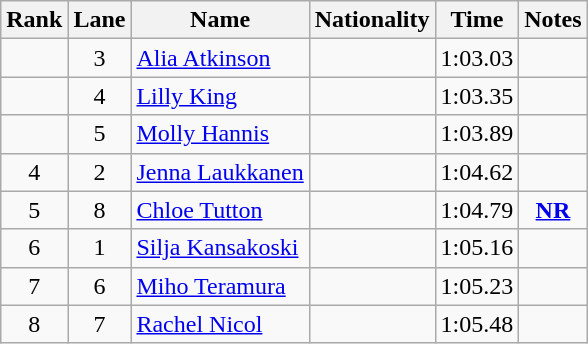<table class="wikitable sortable" style="text-align:center">
<tr>
<th>Rank</th>
<th>Lane</th>
<th>Name</th>
<th>Nationality</th>
<th>Time</th>
<th>Notes</th>
</tr>
<tr>
<td></td>
<td>3</td>
<td align=left><a href='#'>Alia Atkinson</a></td>
<td align=left></td>
<td>1:03.03</td>
<td></td>
</tr>
<tr>
<td></td>
<td>4</td>
<td align=left><a href='#'>Lilly King</a></td>
<td align=left></td>
<td>1:03.35</td>
<td></td>
</tr>
<tr>
<td></td>
<td>5</td>
<td align=left><a href='#'>Molly Hannis</a></td>
<td align=left></td>
<td>1:03.89</td>
<td></td>
</tr>
<tr>
<td>4</td>
<td>2</td>
<td align=left><a href='#'>Jenna Laukkanen</a></td>
<td align=left></td>
<td>1:04.62</td>
<td></td>
</tr>
<tr>
<td>5</td>
<td>8</td>
<td align=left><a href='#'>Chloe Tutton</a></td>
<td align=left></td>
<td>1:04.79</td>
<td><strong><a href='#'>NR</a></strong></td>
</tr>
<tr>
<td>6</td>
<td>1</td>
<td align=left><a href='#'>Silja Kansakoski</a></td>
<td align=left></td>
<td>1:05.16</td>
<td></td>
</tr>
<tr>
<td>7</td>
<td>6</td>
<td align=left><a href='#'>Miho Teramura</a></td>
<td align=left></td>
<td>1:05.23</td>
<td></td>
</tr>
<tr>
<td>8</td>
<td>7</td>
<td align=left><a href='#'>Rachel Nicol</a></td>
<td align=left></td>
<td>1:05.48</td>
<td></td>
</tr>
</table>
